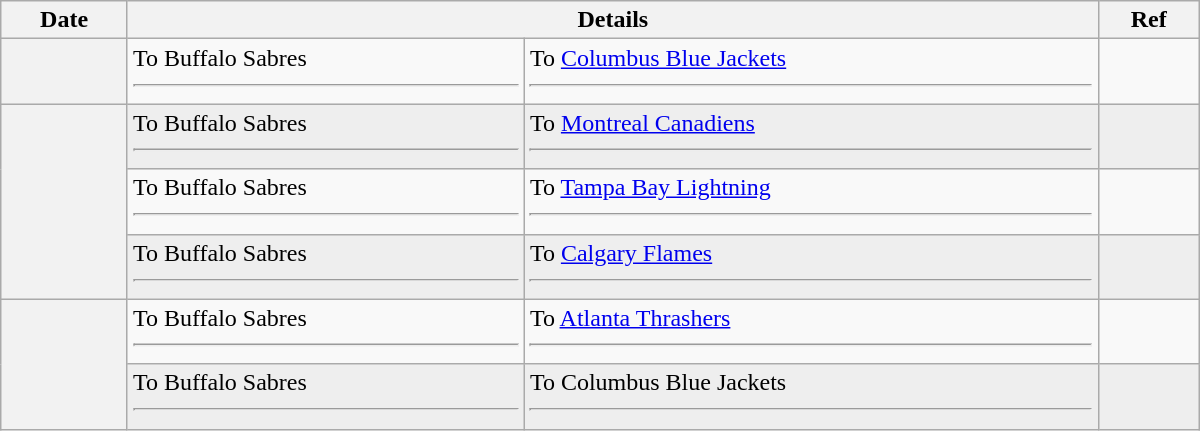<table class="wikitable plainrowheaders" style="width: 50em;">
<tr>
<th scope="col">Date</th>
<th scope="col" colspan="2">Details</th>
<th scope="col">Ref</th>
</tr>
<tr>
<th scope="row"></th>
<td valign="top">To Buffalo Sabres <hr> </td>
<td valign="top">To <a href='#'>Columbus Blue Jackets</a> <hr> </td>
<td></td>
</tr>
<tr bgcolor="#eeeeee">
<th scope="row" rowspan=3></th>
<td valign="top">To Buffalo Sabres <hr> </td>
<td valign="top">To <a href='#'>Montreal Canadiens</a> <hr> </td>
<td></td>
</tr>
<tr>
<td valign="top">To Buffalo Sabres <hr> </td>
<td valign="top">To <a href='#'>Tampa Bay Lightning</a> <hr> </td>
<td></td>
</tr>
<tr bgcolor="#eeeeee">
<td valign="top">To Buffalo Sabres <hr> </td>
<td valign="top">To <a href='#'>Calgary Flames</a> <hr> </td>
<td></td>
</tr>
<tr>
<th scope="row" rowspan=2></th>
<td valign="top">To Buffalo Sabres <hr> </td>
<td valign="top">To <a href='#'>Atlanta Thrashers</a> <hr> </td>
<td></td>
</tr>
<tr bgcolor="#eeeeee">
<td valign="top">To Buffalo Sabres <hr> </td>
<td valign="top">To Columbus Blue Jackets <hr> </td>
<td></td>
</tr>
</table>
